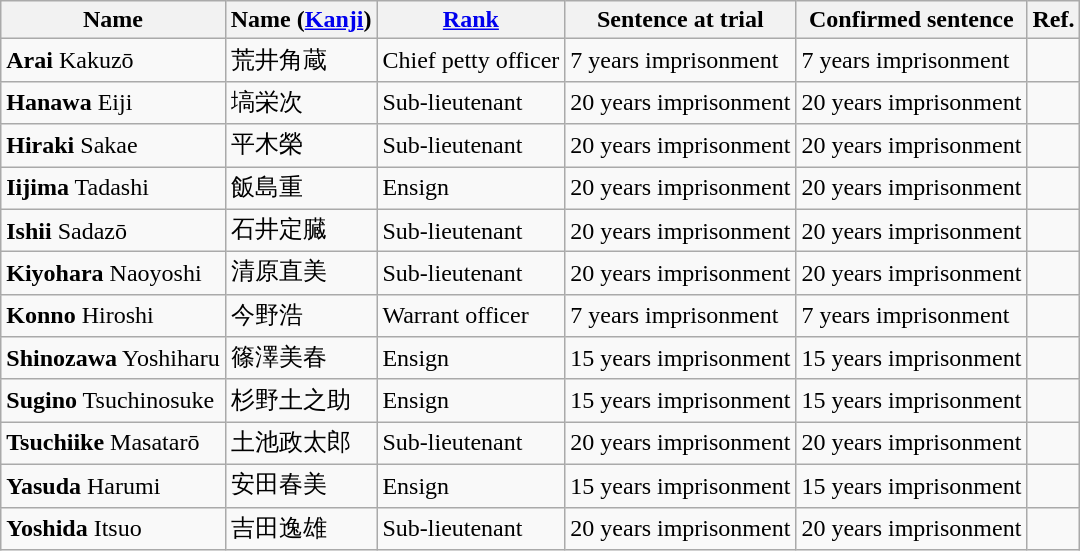<table class="wikitable">
<tr>
<th>Name</th>
<th>Name (<a href='#'>Kanji</a>)</th>
<th><a href='#'>Rank</a></th>
<th>Sentence at trial</th>
<th>Confirmed sentence</th>
<th>Ref.</th>
</tr>
<tr>
<td><strong>Arai</strong> Kakuzō</td>
<td>荒井角蔵</td>
<td>Chief petty officer</td>
<td>7 years imprisonment</td>
<td>7 years imprisonment</td>
<td></td>
</tr>
<tr>
<td><strong>Hanawa</strong> Eiji</td>
<td>塙栄次</td>
<td>Sub-lieutenant</td>
<td>20 years imprisonment</td>
<td>20 years imprisonment</td>
<td></td>
</tr>
<tr>
<td><strong>Hiraki</strong> Sakae</td>
<td>平木榮</td>
<td>Sub-lieutenant</td>
<td>20 years imprisonment</td>
<td>20 years imprisonment</td>
<td></td>
</tr>
<tr>
<td><strong>Iijima</strong> Tadashi</td>
<td>飯島重</td>
<td>Ensign</td>
<td>20 years imprisonment</td>
<td>20 years imprisonment</td>
<td></td>
</tr>
<tr>
<td><strong>Ishii</strong> Sadazō</td>
<td>石井定臓</td>
<td>Sub-lieutenant</td>
<td>20 years imprisonment</td>
<td>20 years imprisonment</td>
<td></td>
</tr>
<tr>
<td><strong>Kiyohara</strong> Naoyoshi</td>
<td>清原直美</td>
<td>Sub-lieutenant</td>
<td>20 years imprisonment</td>
<td>20 years imprisonment</td>
<td></td>
</tr>
<tr>
<td><strong>Konno</strong> Hiroshi</td>
<td>今野浩</td>
<td>Warrant officer</td>
<td>7 years imprisonment</td>
<td>7 years imprisonment</td>
<td></td>
</tr>
<tr>
<td><strong>Shinozawa</strong> Yoshiharu</td>
<td>篠澤美春</td>
<td>Ensign</td>
<td>15 years imprisonment</td>
<td>15 years imprisonment</td>
<td></td>
</tr>
<tr>
<td><strong>Sugino</strong> Tsuchinosuke</td>
<td>杉野土之助</td>
<td>Ensign</td>
<td>15 years imprisonment</td>
<td>15 years imprisonment</td>
<td></td>
</tr>
<tr>
<td><strong>Tsuchiike</strong> Masatarō</td>
<td>土池政太郎</td>
<td>Sub-lieutenant</td>
<td>20 years imprisonment</td>
<td>20 years imprisonment</td>
<td></td>
</tr>
<tr>
<td><strong>Yasuda</strong> Harumi</td>
<td>安田春美</td>
<td>Ensign</td>
<td>15 years imprisonment</td>
<td>15 years imprisonment</td>
<td></td>
</tr>
<tr>
<td><strong>Yoshida</strong> Itsuo</td>
<td>吉田逸雄</td>
<td>Sub-lieutenant</td>
<td>20 years imprisonment</td>
<td>20 years imprisonment</td>
<td></td>
</tr>
</table>
